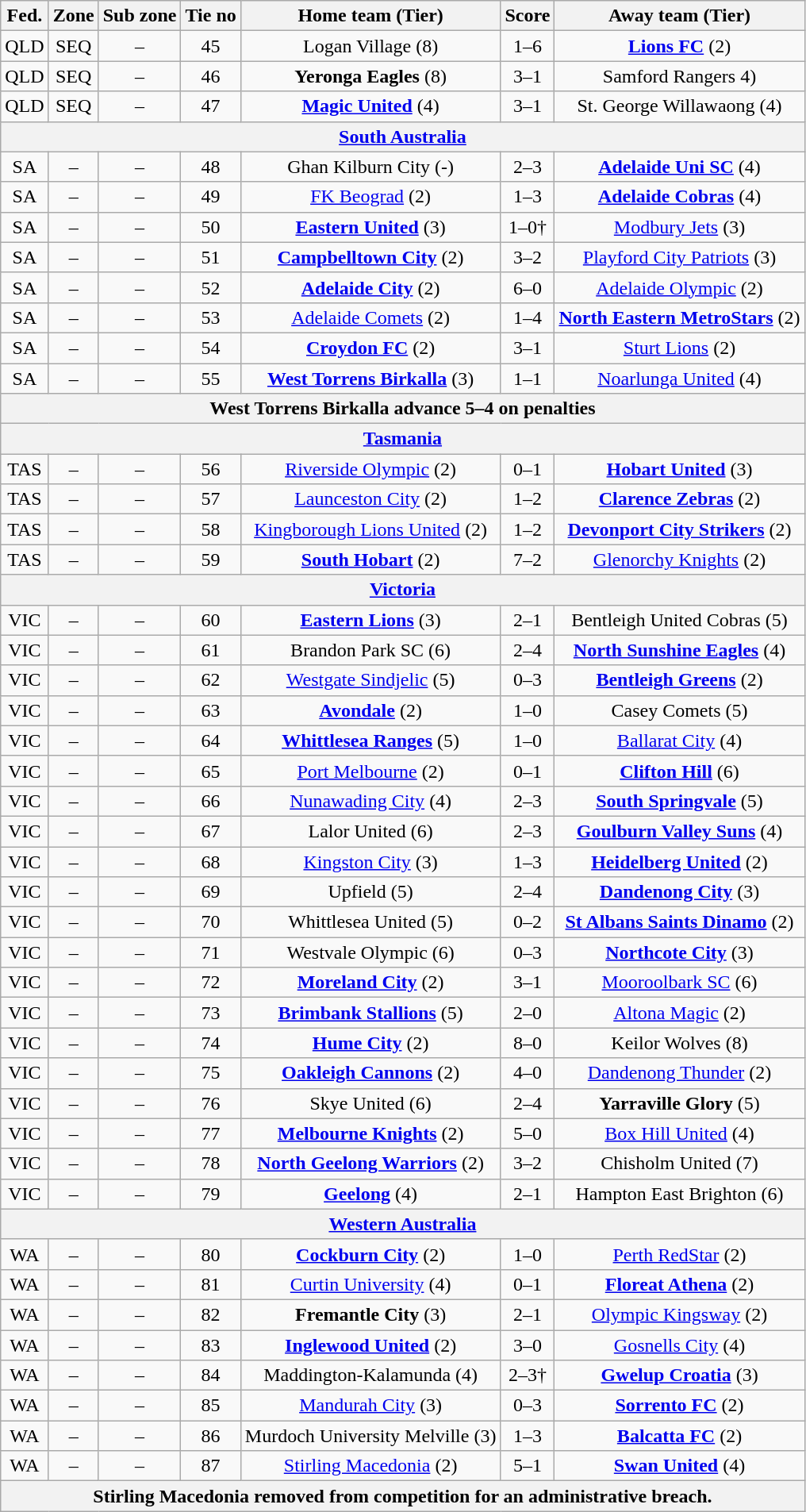<table class="wikitable" style="text-align:center">
<tr>
<th>Fed.</th>
<th>Zone</th>
<th>Sub zone</th>
<th>Tie no</th>
<th>Home team (Tier)</th>
<th>Score</th>
<th>Away team (Tier)</th>
</tr>
<tr>
<td>QLD</td>
<td>SEQ</td>
<td>–</td>
<td>45</td>
<td>Logan Village (8)</td>
<td>1–6</td>
<td><strong><a href='#'>Lions FC</a></strong> (2)</td>
</tr>
<tr>
<td>QLD</td>
<td>SEQ</td>
<td>–</td>
<td>46</td>
<td><strong>Yeronga Eagles</strong> (8)</td>
<td>3–1</td>
<td>Samford Rangers 4)</td>
</tr>
<tr>
<td>QLD</td>
<td>SEQ</td>
<td>–</td>
<td>47</td>
<td><strong><a href='#'>Magic United</a></strong> (4)</td>
<td>3–1</td>
<td>St. George Willawaong (4)</td>
</tr>
<tr>
<th colspan=7><a href='#'>South Australia</a></th>
</tr>
<tr>
<td>SA</td>
<td>–</td>
<td>–</td>
<td>48</td>
<td>Ghan Kilburn City (-)</td>
<td>2–3</td>
<td><strong><a href='#'>Adelaide Uni SC</a></strong> (4)</td>
</tr>
<tr>
<td>SA</td>
<td>–</td>
<td>–</td>
<td>49</td>
<td><a href='#'>FK Beograd</a> (2)</td>
<td>1–3</td>
<td><strong><a href='#'>Adelaide Cobras</a></strong> (4)</td>
</tr>
<tr>
<td>SA</td>
<td>–</td>
<td>–</td>
<td>50</td>
<td><strong><a href='#'>Eastern United</a></strong> (3)</td>
<td>1–0†</td>
<td><a href='#'>Modbury Jets</a> (3)</td>
</tr>
<tr>
<td>SA</td>
<td>–</td>
<td>–</td>
<td>51</td>
<td><strong><a href='#'>Campbelltown City</a></strong> (2)</td>
<td>3–2</td>
<td><a href='#'>Playford City Patriots</a> (3)</td>
</tr>
<tr>
<td>SA</td>
<td>–</td>
<td>–</td>
<td>52</td>
<td><strong><a href='#'>Adelaide City</a></strong> (2)</td>
<td>6–0</td>
<td><a href='#'>Adelaide Olympic</a> (2)</td>
</tr>
<tr>
<td>SA</td>
<td>–</td>
<td>–</td>
<td>53</td>
<td><a href='#'>Adelaide Comets</a> (2)</td>
<td>1–4</td>
<td><strong><a href='#'>North Eastern MetroStars</a></strong> (2)</td>
</tr>
<tr>
<td>SA</td>
<td>–</td>
<td>–</td>
<td>54</td>
<td><strong><a href='#'>Croydon FC</a></strong> (2)</td>
<td>3–1</td>
<td><a href='#'>Sturt Lions</a> (2)</td>
</tr>
<tr>
<td>SA</td>
<td>–</td>
<td>–</td>
<td>55</td>
<td><strong><a href='#'>West Torrens Birkalla</a></strong> (3)</td>
<td>1–1</td>
<td><a href='#'>Noarlunga United</a> (4)</td>
</tr>
<tr>
<th colspan=7>West Torrens Birkalla advance 5–4 on penalties</th>
</tr>
<tr>
<th colspan=7><a href='#'>Tasmania</a></th>
</tr>
<tr>
<td>TAS</td>
<td>–</td>
<td>–</td>
<td>56</td>
<td><a href='#'>Riverside Olympic</a> (2)</td>
<td>0–1</td>
<td><strong><a href='#'>Hobart United</a></strong> (3)</td>
</tr>
<tr>
<td>TAS</td>
<td>–</td>
<td>–</td>
<td>57</td>
<td><a href='#'>Launceston City</a> (2)</td>
<td>1–2</td>
<td><strong><a href='#'>Clarence Zebras</a></strong> (2)</td>
</tr>
<tr>
<td>TAS</td>
<td>–</td>
<td>–</td>
<td>58</td>
<td><a href='#'>Kingborough Lions United</a> (2)</td>
<td>1–2</td>
<td><strong><a href='#'>Devonport City Strikers</a></strong> (2)</td>
</tr>
<tr>
<td>TAS</td>
<td>–</td>
<td>–</td>
<td>59</td>
<td><strong><a href='#'>South Hobart</a></strong> (2)</td>
<td>7–2</td>
<td><a href='#'>Glenorchy Knights</a> (2)</td>
</tr>
<tr>
<th colspan=7><a href='#'>Victoria</a></th>
</tr>
<tr>
<td>VIC</td>
<td>–</td>
<td>–</td>
<td>60</td>
<td><strong><a href='#'>Eastern Lions</a></strong> (3)</td>
<td>2–1</td>
<td>Bentleigh United Cobras (5)</td>
</tr>
<tr>
<td>VIC</td>
<td>–</td>
<td>–</td>
<td>61</td>
<td>Brandon Park SC (6)</td>
<td>2–4</td>
<td><strong><a href='#'>North Sunshine Eagles</a></strong> (4)</td>
</tr>
<tr>
<td>VIC</td>
<td>–</td>
<td>–</td>
<td>62</td>
<td><a href='#'>Westgate Sindjelic</a> (5)</td>
<td>0–3</td>
<td><strong><a href='#'>Bentleigh Greens</a></strong> (2)</td>
</tr>
<tr>
<td>VIC</td>
<td>–</td>
<td>–</td>
<td>63</td>
<td><strong><a href='#'>Avondale</a></strong> (2)</td>
<td>1–0</td>
<td>Casey Comets (5)</td>
</tr>
<tr>
<td>VIC</td>
<td>–</td>
<td>–</td>
<td>64</td>
<td><strong><a href='#'>Whittlesea Ranges</a></strong> (5)</td>
<td>1–0</td>
<td><a href='#'>Ballarat City</a> (4)</td>
</tr>
<tr>
<td>VIC</td>
<td>–</td>
<td>–</td>
<td>65</td>
<td><a href='#'>Port Melbourne</a> (2)</td>
<td>0–1</td>
<td><strong><a href='#'>Clifton Hill</a></strong> (6)</td>
</tr>
<tr>
<td>VIC</td>
<td>–</td>
<td>–</td>
<td>66</td>
<td><a href='#'>Nunawading City</a> (4)</td>
<td>2–3</td>
<td><strong><a href='#'>South Springvale</a></strong> (5)</td>
</tr>
<tr>
<td>VIC</td>
<td>–</td>
<td>–</td>
<td>67</td>
<td>Lalor United (6)</td>
<td>2–3</td>
<td><strong><a href='#'>Goulburn Valley Suns</a></strong> (4)</td>
</tr>
<tr>
<td>VIC</td>
<td>–</td>
<td>–</td>
<td>68</td>
<td><a href='#'>Kingston City</a> (3)</td>
<td>1–3</td>
<td><strong><a href='#'>Heidelberg United</a></strong> (2)</td>
</tr>
<tr>
<td>VIC</td>
<td>–</td>
<td>–</td>
<td>69</td>
<td>Upfield (5)</td>
<td>2–4</td>
<td><strong><a href='#'>Dandenong City</a></strong> (3)</td>
</tr>
<tr>
<td>VIC</td>
<td>–</td>
<td>–</td>
<td>70</td>
<td>Whittlesea United (5)</td>
<td>0–2</td>
<td><strong><a href='#'>St Albans Saints Dinamo</a></strong> (2)</td>
</tr>
<tr>
<td>VIC</td>
<td>–</td>
<td>–</td>
<td>71</td>
<td>Westvale Olympic (6)</td>
<td>0–3</td>
<td><strong><a href='#'>Northcote City</a></strong> (3)</td>
</tr>
<tr>
<td>VIC</td>
<td>–</td>
<td>–</td>
<td>72</td>
<td><strong><a href='#'>Moreland City</a></strong> (2)</td>
<td>3–1</td>
<td><a href='#'>Mooroolbark SC</a> (6)</td>
</tr>
<tr>
<td>VIC</td>
<td>–</td>
<td>–</td>
<td>73</td>
<td><strong><a href='#'>Brimbank Stallions</a></strong> (5)</td>
<td>2–0</td>
<td><a href='#'>Altona Magic</a> (2)</td>
</tr>
<tr>
<td>VIC</td>
<td>–</td>
<td>–</td>
<td>74</td>
<td><strong><a href='#'>Hume City</a></strong> (2)</td>
<td>8–0</td>
<td>Keilor Wolves (8)</td>
</tr>
<tr>
<td>VIC</td>
<td>–</td>
<td>–</td>
<td>75</td>
<td><strong><a href='#'>Oakleigh Cannons</a></strong> (2)</td>
<td>4–0</td>
<td><a href='#'>Dandenong Thunder</a> (2)</td>
</tr>
<tr>
<td>VIC</td>
<td>–</td>
<td>–</td>
<td>76</td>
<td>Skye United (6)</td>
<td>2–4</td>
<td><strong>Yarraville Glory</strong> (5)</td>
</tr>
<tr>
<td>VIC</td>
<td>–</td>
<td>–</td>
<td>77</td>
<td><strong><a href='#'>Melbourne Knights</a></strong> (2)</td>
<td>5–0</td>
<td><a href='#'>Box Hill United</a> (4)</td>
</tr>
<tr>
<td>VIC</td>
<td>–</td>
<td>–</td>
<td>78</td>
<td><strong><a href='#'>North Geelong Warriors</a></strong> (2)</td>
<td>3–2</td>
<td>Chisholm United (7)</td>
</tr>
<tr>
<td>VIC</td>
<td>–</td>
<td>–</td>
<td>79</td>
<td><strong><a href='#'>Geelong</a></strong> (4)</td>
<td>2–1</td>
<td>Hampton East Brighton (6)</td>
</tr>
<tr>
<th colspan=7><a href='#'>Western Australia</a></th>
</tr>
<tr>
<td>WA</td>
<td>–</td>
<td>–</td>
<td>80</td>
<td><strong><a href='#'>Cockburn City</a></strong> (2)</td>
<td>1–0</td>
<td><a href='#'>Perth RedStar</a> (2)</td>
</tr>
<tr>
<td>WA</td>
<td>–</td>
<td>–</td>
<td>81</td>
<td><a href='#'>Curtin University</a> (4)</td>
<td>0–1</td>
<td><strong><a href='#'>Floreat Athena</a></strong> (2)</td>
</tr>
<tr>
<td>WA</td>
<td>–</td>
<td>–</td>
<td>82</td>
<td><strong>Fremantle City</strong> (3)</td>
<td>2–1</td>
<td><a href='#'>Olympic Kingsway</a> (2)</td>
</tr>
<tr>
<td>WA</td>
<td>–</td>
<td>–</td>
<td>83</td>
<td><strong><a href='#'>Inglewood United</a></strong> (2)</td>
<td>3–0</td>
<td><a href='#'>Gosnells City</a> (4)</td>
</tr>
<tr>
<td>WA</td>
<td>–</td>
<td>–</td>
<td>84</td>
<td>Maddington-Kalamunda (4)</td>
<td>2–3†</td>
<td><strong><a href='#'>Gwelup Croatia</a></strong> (3)</td>
</tr>
<tr>
<td>WA</td>
<td>–</td>
<td>–</td>
<td>85</td>
<td><a href='#'>Mandurah City</a> (3)</td>
<td>0–3</td>
<td><strong><a href='#'>Sorrento FC</a></strong> (2)</td>
</tr>
<tr>
<td>WA</td>
<td>–</td>
<td>–</td>
<td>86</td>
<td>Murdoch University Melville (3)</td>
<td>1–3</td>
<td><strong><a href='#'>Balcatta FC</a></strong> (2)</td>
</tr>
<tr>
<td>WA</td>
<td>–</td>
<td>–</td>
<td>87</td>
<td><a href='#'>Stirling Macedonia</a> (2)</td>
<td>5–1</td>
<td><strong><a href='#'>Swan United</a></strong> (4)</td>
</tr>
<tr>
<th colspan=7>Stirling Macedonia removed from competition for an administrative breach.</th>
</tr>
</table>
